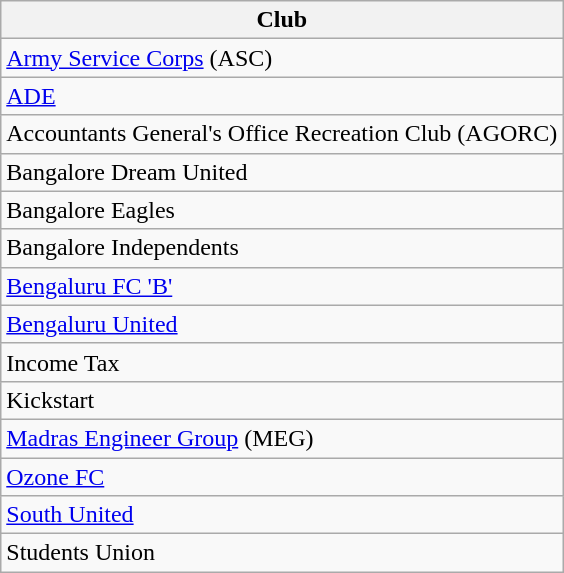<table class="wikitable" style="text-align:center;">
<tr>
<th>Club</th>
</tr>
<tr>
<td style="text-align:left;"><a href='#'>Army Service Corps</a> (ASC)</td>
</tr>
<tr>
<td style="text-align:left;"><a href='#'>ADE</a></td>
</tr>
<tr>
<td style="text-align:left;">Accountants General's Office Recreation Club (AGORC)</td>
</tr>
<tr>
<td style="text-align:left;">Bangalore Dream United</td>
</tr>
<tr>
<td style="text-align:left;">Bangalore Eagles</td>
</tr>
<tr>
<td style="text-align:left;">Bangalore Independents</td>
</tr>
<tr>
<td style="text-align:left;"><a href='#'>Bengaluru FC 'B'</a></td>
</tr>
<tr>
<td style="text-align:left;"><a href='#'>Bengaluru United</a></td>
</tr>
<tr>
<td style="text-align:left;">Income Tax</td>
</tr>
<tr>
<td style="text-align:left;">Kickstart</td>
</tr>
<tr>
<td style="text-align:left;"><a href='#'>Madras Engineer Group</a> (MEG)</td>
</tr>
<tr>
<td style="text-align:left;"><a href='#'>Ozone FC</a></td>
</tr>
<tr>
<td style="text-align:left;"><a href='#'>South United</a></td>
</tr>
<tr>
<td style="text-align:left;">Students Union</td>
</tr>
</table>
